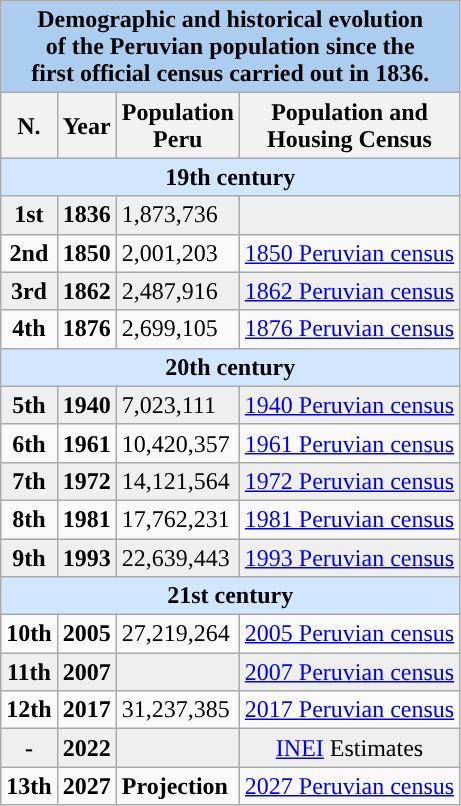<table class="wikitable">
<tr>
<th colspan= "4" style="text-align:center; background:#abcdef;">Demographic and historical evolution <br>of the Peruvian population since the <br> first official census carried out in 1836.</th>
</tr>
<tr>
<th>N.</th>
<th>Year</th>
<th>Population<br>Peru</th>
<th>Population and <br> Housing Census</th>
</tr>
<tr align="center">
<td colspan="4" style="background:#D0E7FF"><strong>19th century</strong></td>
</tr>
<tr align="center" style="background:#efefef; color:black">
<td><strong>1st</strong></td>
<td><strong>1836</strong></td>
<td align="left"> 1,873,736</td>
<td></td>
</tr>
<tr align="center">
<td><strong>2nd</strong></td>
<td><strong>1850</strong></td>
<td align="left"> 2,001,203</td>
<td><a href='#'>1850 Peruvian census</a></td>
</tr>
<tr align="center" style="background:#efefef; color:black">
<td><strong>3rd</strong></td>
<td><strong>1862</strong></td>
<td align="left"> 2,487,916</td>
<td><a href='#'>1862 Peruvian census</a></td>
</tr>
<tr align="center">
<td><strong>4th</strong></td>
<td><strong>1876</strong></td>
<td align="left"> 2,699,105</td>
<td><a href='#'>1876 Peruvian census</a></td>
</tr>
<tr align="center">
<td colspan="4" style="background:#D0E7FF"><strong>20th century</strong></td>
</tr>
<tr align="center" style="background:#efefef; color:black">
<td><strong>5th</strong></td>
<td><strong>1940</strong></td>
<td align="left"> 7,023,111</td>
<td><a href='#'>1940 Peruvian census</a></td>
</tr>
<tr align="center">
<td><strong>6th</strong></td>
<td><strong>1961</strong></td>
<td align="left"> 10,420,357</td>
<td><a href='#'>1961 Peruvian census</a></td>
</tr>
<tr align="center" style="background:#efefef; color:black">
<td><strong>7th</strong></td>
<td><strong>1972</strong></td>
<td align="left"> 14,121,564</td>
<td><a href='#'>1972 Peruvian census</a></td>
</tr>
<tr align="center">
<td><strong>8th</strong></td>
<td><strong>1981</strong></td>
<td align="left"> 17,762,231</td>
<td><a href='#'>1981 Peruvian census</a></td>
</tr>
<tr align="center" style="background:#efefef; color:black">
<td><strong>9th</strong></td>
<td><strong>1993</strong></td>
<td align="left"> 22,639,443</td>
<td><a href='#'>1993 Peruvian census</a></td>
</tr>
<tr align="center">
<td colspan="4" style="background:#D0E7FF"><strong>21st century</strong></td>
</tr>
<tr align="center">
<td><strong>10th</strong></td>
<td><strong>2005</strong></td>
<td align="left"> 27,219,264</td>
<td><a href='#'>2005 Peruvian census</a></td>
</tr>
<tr align="center" style="background:#efefef; color:black">
<td><strong>11th</strong></td>
<td><strong>2007</strong></td>
<td align="left"></td>
<td><a href='#'>2007 Peruvian census</a></td>
</tr>
<tr align="center">
<td><strong>12th</strong></td>
<td><strong>2017</strong></td>
<td align="left"> 31,237,385</td>
<td><a href='#'>2017 Peruvian census</a></td>
</tr>
<tr align="center" style="background:#efefef; color:black">
<td><strong>-</strong></td>
<td><strong>2022</strong></td>
<td align="left"></td>
<td><a href='#'>INEI</a> Estimates</td>
</tr>
<tr align="center">
<td><strong>13th</strong></td>
<td><strong>2027</strong></td>
<td align="left"><strong>Projection</strong></td>
<td><a href='#'>2027 Peruvian census</a></td>
</tr>
</table>
